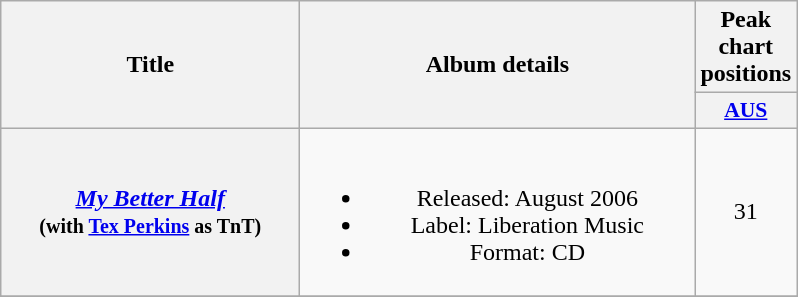<table class="wikitable plainrowheaders" style="text-align:center;">
<tr>
<th scope="col" rowspan="2" style="width:12em;">Title</th>
<th scope="col" rowspan="2" style="width:16em;">Album details</th>
<th scope="col">Peak chart positions</th>
</tr>
<tr>
<th scope="col" style="width:3em;font-size:90%;"><a href='#'>AUS</a><br></th>
</tr>
<tr>
<th scope="row"><em><a href='#'>My Better Half</a></em> <br><small>(with <a href='#'>Tex Perkins</a> as TnT)</small></th>
<td><br><ul><li>Released: August 2006</li><li>Label: Liberation Music</li><li>Format: CD</li></ul></td>
<td>31</td>
</tr>
<tr>
</tr>
</table>
